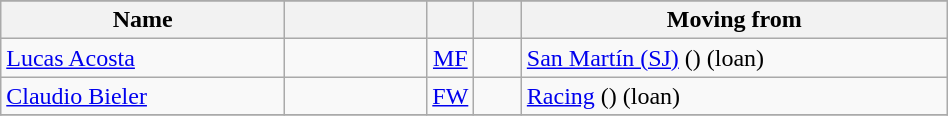<table class="wikitable" style="text-align: center; width:50%">
<tr>
</tr>
<tr>
<th width=30% align="center">Name</th>
<th width=15% align="center"></th>
<th width=5% align="center"></th>
<th width=5% align="center"></th>
<th width=45% align="center">Moving from</th>
</tr>
<tr>
<td align=left><a href='#'>Lucas Acosta</a></td>
<td></td>
<td><a href='#'>MF</a></td>
<td></td>
<td align=left><a href='#'>San Martín (SJ)</a> () (loan)</td>
</tr>
<tr>
<td align=left><a href='#'>Claudio Bieler</a></td>
<td></td>
<td><a href='#'>FW</a></td>
<td></td>
<td align=left><a href='#'>Racing</a> () (loan)</td>
</tr>
<tr>
</tr>
</table>
